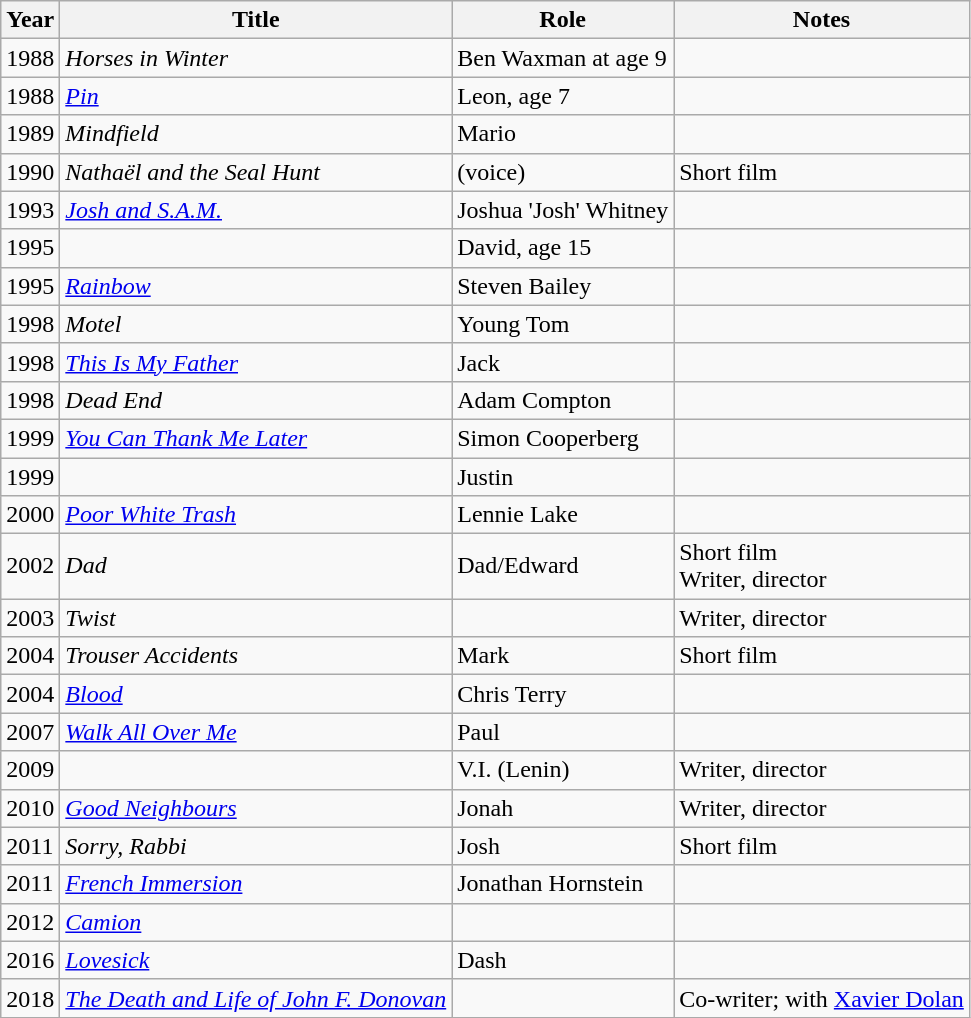<table class="wikitable sortable">
<tr>
<th>Year</th>
<th>Title</th>
<th>Role</th>
<th class="unsortable">Notes</th>
</tr>
<tr>
<td>1988</td>
<td><em>Horses in Winter</em></td>
<td>Ben Waxman at age 9</td>
<td></td>
</tr>
<tr>
<td>1988</td>
<td><em><a href='#'>Pin</a></em></td>
<td>Leon, age 7</td>
<td></td>
</tr>
<tr>
<td>1989</td>
<td><em>Mindfield</em></td>
<td>Mario</td>
<td></td>
</tr>
<tr>
<td>1990</td>
<td><em>Nathaël and the Seal Hunt</em></td>
<td>(voice)</td>
<td>Short film</td>
</tr>
<tr>
<td>1993</td>
<td><em><a href='#'>Josh and S.A.M.</a></em></td>
<td>Joshua 'Josh' Whitney</td>
<td></td>
</tr>
<tr>
<td>1995</td>
<td><em></em></td>
<td>David, age 15</td>
<td></td>
</tr>
<tr>
<td>1995</td>
<td><em><a href='#'>Rainbow</a></em></td>
<td>Steven Bailey</td>
<td></td>
</tr>
<tr>
<td>1998</td>
<td><em>Motel</em></td>
<td>Young Tom</td>
<td></td>
</tr>
<tr>
<td>1998</td>
<td><em><a href='#'>This Is My Father</a></em></td>
<td>Jack</td>
<td></td>
</tr>
<tr>
<td>1998</td>
<td><em>Dead End</em></td>
<td>Adam Compton</td>
<td></td>
</tr>
<tr>
<td>1999</td>
<td><em><a href='#'>You Can Thank Me Later</a></em></td>
<td>Simon Cooperberg</td>
<td></td>
</tr>
<tr>
<td>1999</td>
<td><em></em></td>
<td>Justin</td>
<td></td>
</tr>
<tr>
<td>2000</td>
<td><em><a href='#'>Poor White Trash</a></em></td>
<td>Lennie Lake</td>
<td></td>
</tr>
<tr>
<td>2002</td>
<td><em>Dad</em></td>
<td>Dad/Edward</td>
<td>Short film<br>Writer, director</td>
</tr>
<tr>
<td>2003</td>
<td><em>Twist</em></td>
<td></td>
<td>Writer, director</td>
</tr>
<tr>
<td>2004</td>
<td><em>Trouser Accidents</em></td>
<td>Mark</td>
<td>Short film</td>
</tr>
<tr>
<td>2004</td>
<td><em><a href='#'>Blood</a></em></td>
<td>Chris Terry</td>
<td></td>
</tr>
<tr>
<td>2007</td>
<td><em><a href='#'>Walk All Over Me</a></em></td>
<td>Paul</td>
<td></td>
</tr>
<tr>
<td>2009</td>
<td><em></em></td>
<td>V.I. (Lenin)</td>
<td>Writer, director</td>
</tr>
<tr>
<td>2010</td>
<td><em><a href='#'>Good Neighbours</a></em></td>
<td>Jonah</td>
<td>Writer, director</td>
</tr>
<tr>
<td>2011</td>
<td><em>Sorry, Rabbi</em></td>
<td>Josh</td>
<td>Short film</td>
</tr>
<tr>
<td>2011</td>
<td><em><a href='#'>French Immersion</a></em></td>
<td>Jonathan Hornstein</td>
<td></td>
</tr>
<tr>
<td>2012</td>
<td><em><a href='#'>Camion</a></em></td>
<td></td>
<td></td>
</tr>
<tr>
<td>2016</td>
<td><em><a href='#'>Lovesick</a></em></td>
<td>Dash</td>
<td></td>
</tr>
<tr>
<td>2018</td>
<td data-sort-value="Death and Life of John F. Donovan, The"><em><a href='#'>The Death and Life of John F. Donovan</a></em></td>
<td></td>
<td>Co-writer; with <a href='#'>Xavier Dolan</a></td>
</tr>
</table>
